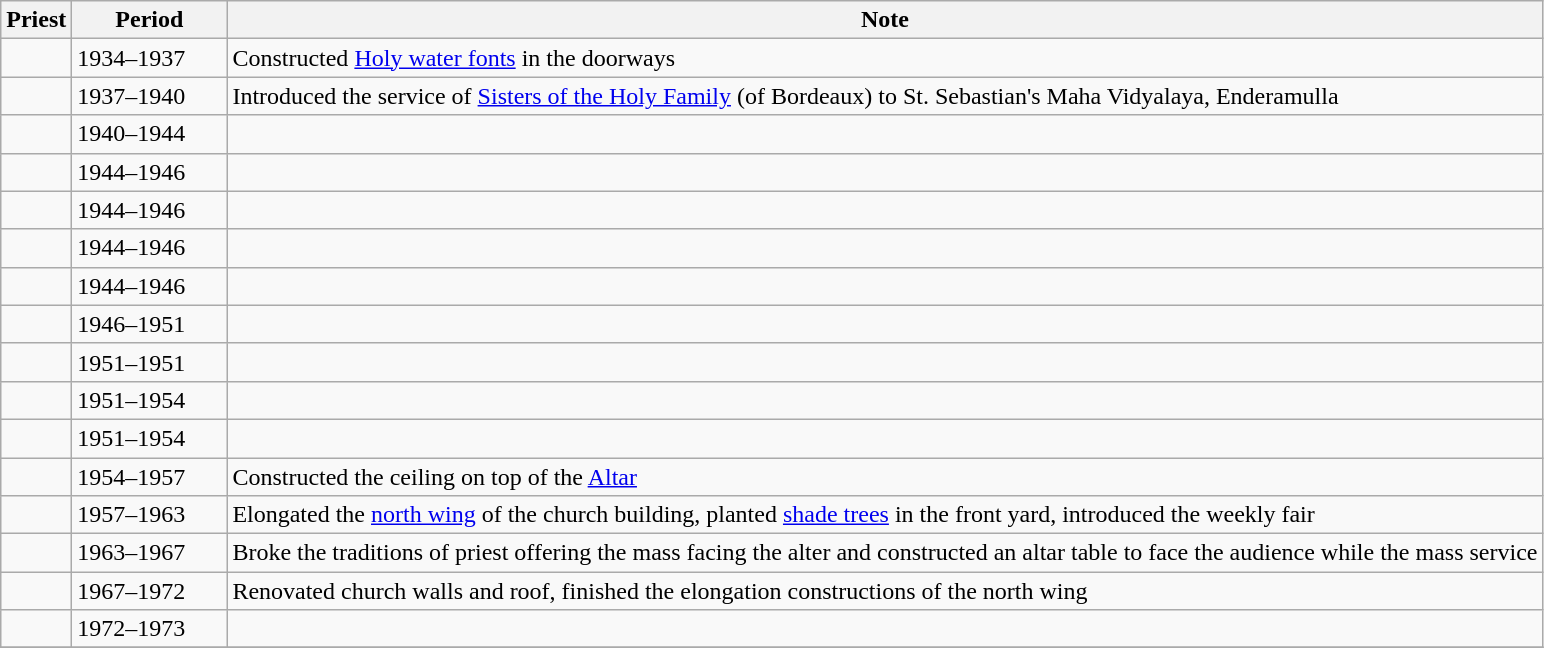<table class="wikitable sortable sticky-header">
<tr>
<th>Priest</th>
<th style=min-width:6em>Period</th>
<th class="unsortable">Note</th>
</tr>
<tr>
<td></td>
<td>1934–1937</td>
<td>Constructed <a href='#'>Holy water fonts</a> in the doorways</td>
</tr>
<tr>
<td></td>
<td>1937–1940</td>
<td>Introduced the service of <a href='#'>Sisters of the Holy Family</a> (of Bordeaux) to St. Sebastian's Maha Vidyalaya, Enderamulla</td>
</tr>
<tr>
<td></td>
<td>1940–1944</td>
<td></td>
</tr>
<tr>
<td></td>
<td>1944–1946</td>
<td></td>
</tr>
<tr>
<td></td>
<td>1944–1946</td>
<td></td>
</tr>
<tr>
<td></td>
<td>1944–1946</td>
<td></td>
</tr>
<tr>
<td></td>
<td>1944–1946</td>
<td></td>
</tr>
<tr>
<td></td>
<td>1946–1951</td>
<td></td>
</tr>
<tr>
<td></td>
<td>1951–1951</td>
<td></td>
</tr>
<tr>
<td></td>
<td>1951–1954</td>
<td></td>
</tr>
<tr>
<td></td>
<td>1951–1954</td>
<td></td>
</tr>
<tr>
<td></td>
<td>1954–1957</td>
<td>Constructed the ceiling on top of the <a href='#'>Altar</a></td>
</tr>
<tr>
<td></td>
<td>1957–1963</td>
<td>Elongated the <a href='#'>north wing</a> of the church building, planted <a href='#'>shade trees</a> in the front yard, introduced the weekly fair</td>
</tr>
<tr>
<td></td>
<td>1963–1967</td>
<td>Broke the traditions of priest offering the mass facing the alter and constructed an altar table to face the audience while the mass service</td>
</tr>
<tr>
<td></td>
<td>1967–1972</td>
<td>Renovated church walls and roof, finished the elongation constructions of the north wing</td>
</tr>
<tr>
<td></td>
<td>1972–1973</td>
<td></td>
</tr>
<tr>
</tr>
</table>
